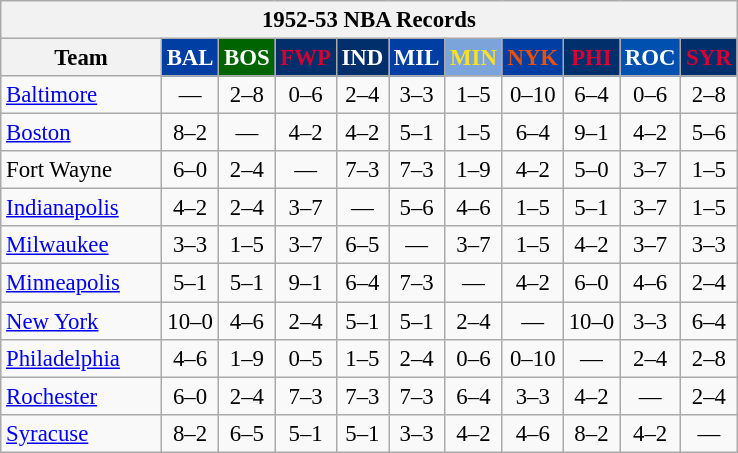<table class="wikitable" style="font-size:95%; text-align:center;">
<tr>
<th colspan=11>1952-53 NBA Records</th>
</tr>
<tr>
<th width=100>Team</th>
<th style="background:#003EA4;color:#FFFFFF;width=35">BAL</th>
<th style="background:#006400;color:#FFFFFF;width=35">BOS</th>
<th style="background:#012F6B;color:#D40032;width=35">FWP</th>
<th style="background:#012F6B;color:#FFFFFF;width=35">IND</th>
<th style="background:#003EA4;color:#FFFFFF;width=35">MIL</th>
<th style="background:#7BA4DB;color:#FBE122;width=35">MIN</th>
<th style="background:#003EA4;color:#E85109;width=35">NYK</th>
<th style="background:#012F6B;color:#D50033;width=35">PHI</th>
<th style="background:#0050B0;color:#FFFFFF;width=35">ROC</th>
<th style="background:#012F6B;color:#D50033;width=35">SYR</th>
</tr>
<tr>
<td style="text-align:left;"><a href='#'>Baltimore</a></td>
<td>—</td>
<td>2–8</td>
<td>0–6</td>
<td>2–4</td>
<td>3–3</td>
<td>1–5</td>
<td>0–10</td>
<td>6–4</td>
<td>0–6</td>
<td>2–8</td>
</tr>
<tr>
<td style="text-align:left;"><a href='#'>Boston</a></td>
<td>8–2</td>
<td>—</td>
<td>4–2</td>
<td>4–2</td>
<td>5–1</td>
<td>1–5</td>
<td>6–4</td>
<td>9–1</td>
<td>4–2</td>
<td>5–6</td>
</tr>
<tr>
<td style="text-align:left;">Fort Wayne</td>
<td>6–0</td>
<td>2–4</td>
<td>—</td>
<td>7–3</td>
<td>7–3</td>
<td>1–9</td>
<td>4–2</td>
<td>5–0</td>
<td>3–7</td>
<td>1–5</td>
</tr>
<tr>
<td style="text-align:left;"><a href='#'>Indianapolis</a></td>
<td>4–2</td>
<td>2–4</td>
<td>3–7</td>
<td>—</td>
<td>5–6</td>
<td>4–6</td>
<td>1–5</td>
<td>5–1</td>
<td>3–7</td>
<td>1–5</td>
</tr>
<tr>
<td style="text-align:left;"><a href='#'>Milwaukee</a></td>
<td>3–3</td>
<td>1–5</td>
<td>3–7</td>
<td>6–5</td>
<td>—</td>
<td>3–7</td>
<td>1–5</td>
<td>4–2</td>
<td>3–7</td>
<td>3–3</td>
</tr>
<tr>
<td style="text-align:left;"><a href='#'>Minneapolis</a></td>
<td>5–1</td>
<td>5–1</td>
<td>9–1</td>
<td>6–4</td>
<td>7–3</td>
<td>—</td>
<td>4–2</td>
<td>6–0</td>
<td>4–6</td>
<td>2–4</td>
</tr>
<tr>
<td style="text-align:left;"><a href='#'>New York</a></td>
<td>10–0</td>
<td>4–6</td>
<td>2–4</td>
<td>5–1</td>
<td>5–1</td>
<td>2–4</td>
<td>—</td>
<td>10–0</td>
<td>3–3</td>
<td>6–4</td>
</tr>
<tr>
<td style="text-align:left;"><a href='#'>Philadelphia</a></td>
<td>4–6</td>
<td>1–9</td>
<td>0–5</td>
<td>1–5</td>
<td>2–4</td>
<td>0–6</td>
<td>0–10</td>
<td>—</td>
<td>2–4</td>
<td>2–8</td>
</tr>
<tr>
<td style="text-align:left;"><a href='#'>Rochester</a></td>
<td>6–0</td>
<td>2–4</td>
<td>7–3</td>
<td>7–3</td>
<td>7–3</td>
<td>6–4</td>
<td>3–3</td>
<td>4–2</td>
<td>—</td>
<td>2–4</td>
</tr>
<tr>
<td style="text-align:left;"><a href='#'>Syracuse</a></td>
<td>8–2</td>
<td>6–5</td>
<td>5–1</td>
<td>5–1</td>
<td>3–3</td>
<td>4–2</td>
<td>4–6</td>
<td>8–2</td>
<td>4–2</td>
<td>—</td>
</tr>
</table>
